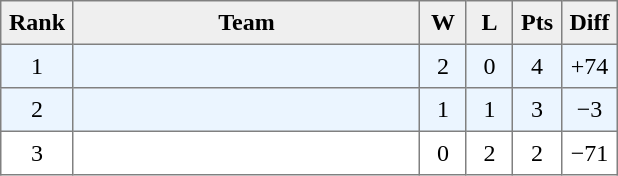<table style=border-collapse:collapse border=1 cellspacing=0 cellpadding=5>
<tr align=center bgcolor=#efefef>
<th width=20>Rank</th>
<th width=220>Team</th>
<th width=20>W</th>
<th width=20>L</th>
<th width=20>Pts</th>
<th width=25>Diff</th>
</tr>
<tr align=center bgcolor=#EBF5FF>
<td>1</td>
<td align=left></td>
<td>2</td>
<td>0</td>
<td>4</td>
<td>+74</td>
</tr>
<tr align=center bgcolor=#EBF5FF>
<td>2</td>
<td align=left></td>
<td>1</td>
<td>1</td>
<td>3</td>
<td>−3</td>
</tr>
<tr align=center>
<td>3</td>
<td align=left></td>
<td>0</td>
<td>2</td>
<td>2</td>
<td>−71</td>
</tr>
</table>
